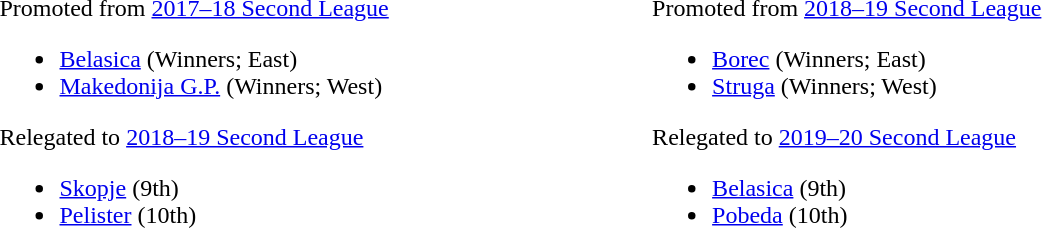<table style="border:0;width:69%;">
<tr style="vertical-align:top;">
<td><br>Promoted from <a href='#'>2017–18 Second League</a><ul><li><a href='#'>Belasica</a> (Winners; East)</li><li><a href='#'>Makedonija G.P.</a> (Winners; West)</li></ul>Relegated to <a href='#'>2018–19 Second League</a><ul><li><a href='#'>Skopje</a> (9th)</li><li><a href='#'>Pelister</a> (10th)</li></ul></td>
<td><br>Promoted from <a href='#'>2018–19 Second League</a><ul><li><a href='#'>Borec</a> (Winners; East)</li><li><a href='#'>Struga</a> (Winners; West)</li></ul>Relegated to <a href='#'>2019–20 Second League</a><ul><li><a href='#'>Belasica</a> (9th)</li><li><a href='#'>Pobeda</a> (10th)</li></ul></td>
</tr>
</table>
